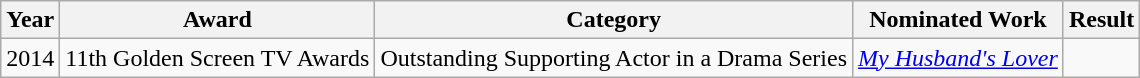<table class="wikitable">
<tr>
<th>Year</th>
<th>Award</th>
<th>Category</th>
<th>Nominated Work</th>
<th>Result</th>
</tr>
<tr>
<td>2014</td>
<td>11th Golden Screen TV Awards</td>
<td>Outstanding Supporting Actor in a Drama Series</td>
<td><em><a href='#'>My Husband's Lover</a></em></td>
<td></td>
</tr>
</table>
